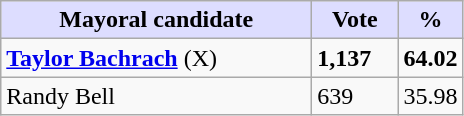<table class="wikitable">
<tr>
<th style="background:#ddf;" width="200px">Mayoral candidate</th>
<th style="background:#ddf;" width="50px">Vote</th>
<th style="background:#ddf;" width="30px">%</th>
</tr>
<tr>
<td><strong><a href='#'>Taylor Bachrach</a></strong> (X)</td>
<td><strong>1,137</strong></td>
<td><strong>64.02</strong></td>
</tr>
<tr>
<td>Randy Bell</td>
<td>639</td>
<td>35.98</td>
</tr>
</table>
